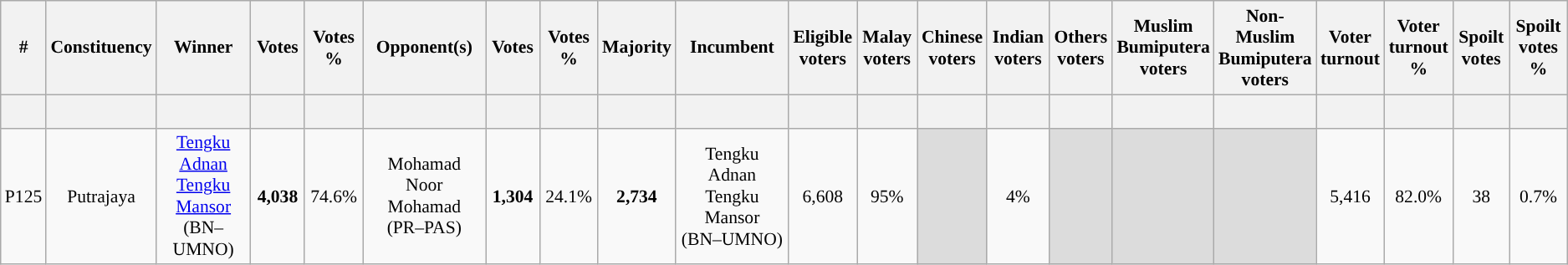<table class="wikitable sortable" style="text-align:center; font-size:90%">
<tr>
<th width="30">#</th>
<th width="60">Constituency</th>
<th width="150">Winner</th>
<th width="50">Votes</th>
<th width="50">Votes %</th>
<th width="150">Opponent(s)</th>
<th width="50">Votes</th>
<th width="50">Votes %</th>
<th width="50">Majority</th>
<th width="150">Incumbent</th>
<th width="50">Eligible voters</th>
<th width="50">Malay voters</th>
<th width="50">Chinese voters</th>
<th width="50">Indian voters</th>
<th width="50">Others voters</th>
<th width="50">Muslim Bumiputera voters</th>
<th width="50">Non-Muslim Bumiputera voters</th>
<th width="50">Voter turnout</th>
<th width="50">Voter turnout %</th>
<th width="50">Spoilt votes</th>
<th width="50">Spoilt votes %</th>
</tr>
<tr>
<th height="20"></th>
<th></th>
<th></th>
<th></th>
<th></th>
<th></th>
<th></th>
<th></th>
<th></th>
<th></th>
<th></th>
<th></th>
<th></th>
<th></th>
<th></th>
<th></th>
<th></th>
<th></th>
<th></th>
<th></th>
<th></th>
</tr>
<tr>
<td>P125</td>
<td>Putrajaya</td>
<td><a href='#'>Tengku Adnan Tengku Mansor</a><br>(BN–UMNO)</td>
<td><strong>4,038</strong></td>
<td>74.6%</td>
<td>Mohamad Noor Mohamad<br>(PR–PAS)</td>
<td><strong>1,304</strong></td>
<td>24.1%</td>
<td><strong>2,734</strong></td>
<td>Tengku Adnan Tengku Mansor<br>(BN–UMNO)</td>
<td>6,608</td>
<td>95%</td>
<td bgcolor="dcdcdc"></td>
<td>4%</td>
<td bgcolor="dcdcdc"></td>
<td bgcolor="dcdcdc"></td>
<td bgcolor="dcdcdc"></td>
<td>5,416</td>
<td>82.0%</td>
<td>38</td>
<td>0.7%</td>
</tr>
</table>
